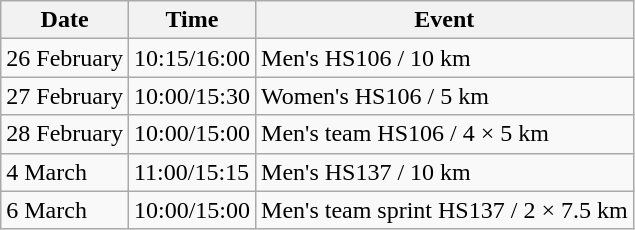<table class="wikitable">
<tr>
<th>Date</th>
<th>Time</th>
<th>Event</th>
</tr>
<tr>
<td>26 February</td>
<td>10:15/16:00</td>
<td>Men's HS106 / 10 km</td>
</tr>
<tr>
<td>27 February</td>
<td>10:00/15:30</td>
<td>Women's HS106 / 5 km</td>
</tr>
<tr>
<td>28 February</td>
<td>10:00/15:00</td>
<td>Men's team HS106 / 4 × 5 km</td>
</tr>
<tr>
<td>4 March</td>
<td>11:00/15:15</td>
<td>Men's HS137 / 10 km</td>
</tr>
<tr>
<td>6 March</td>
<td>10:00/15:00</td>
<td>Men's team sprint HS137 / 2 × 7.5 km</td>
</tr>
</table>
